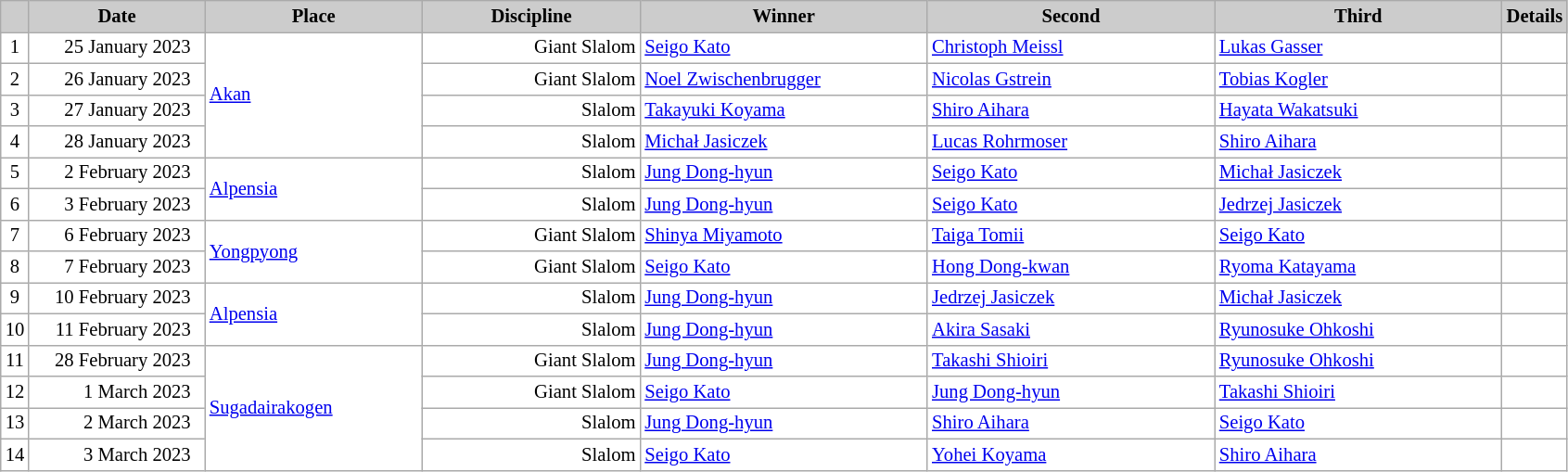<table class="wikitable plainrowheaders" style="background:#fff; font-size:86%; line-height:16px; border:grey solid 1px; border-collapse:collapse;">
<tr style="background:#ccc; text-align:center;">
<th scope="col" style="background:#ccc; width=30 px;"></th>
<th scope="col" style="background:#ccc; width:120px;">Date</th>
<th scope="col" style="background:#ccc; width:150px;">Place</th>
<th scope="col" style="background:#ccc; width:150px;">Discipline</th>
<th scope="col" style="background:#ccc; width:200px;">Winner</th>
<th scope="col" style="background:#ccc; width:200px;">Second</th>
<th scope="col" style="background:#ccc; width:200px;">Third</th>
<th scope="col" style="background:#ccc; width:10px;">Details</th>
</tr>
<tr>
<td align=center>1</td>
<td align=right>25 January 2023  </td>
<td rowspan=4> <a href='#'>Akan</a></td>
<td align=right>Giant Slalom</td>
<td> <a href='#'>Seigo Kato</a></td>
<td> <a href='#'>Christoph Meissl</a></td>
<td> <a href='#'>Lukas Gasser</a></td>
<td></td>
</tr>
<tr>
<td align=center>2</td>
<td align=right>26 January 2023  </td>
<td align=right>Giant Slalom</td>
<td> <a href='#'>Noel Zwischenbrugger</a></td>
<td> <a href='#'>Nicolas Gstrein</a></td>
<td> <a href='#'>Tobias Kogler</a></td>
<td></td>
</tr>
<tr>
<td align=center>3</td>
<td align=right>27 January 2023   </td>
<td align=right>Slalom</td>
<td> <a href='#'>Takayuki Koyama</a></td>
<td> <a href='#'>Shiro Aihara</a></td>
<td> <a href='#'>Hayata Wakatsuki</a></td>
<td></td>
</tr>
<tr>
<td align=center>4</td>
<td align=right>28 January 2023   </td>
<td align=right>Slalom</td>
<td> <a href='#'>Michał Jasiczek</a></td>
<td> <a href='#'>Lucas Rohrmoser</a></td>
<td> <a href='#'>Shiro Aihara</a></td>
<td></td>
</tr>
<tr>
<td align=center>5</td>
<td align=right>2 February 2023  </td>
<td rowspan=2> <a href='#'>Alpensia</a></td>
<td align=right>Slalom</td>
<td> <a href='#'>Jung Dong-hyun</a></td>
<td> <a href='#'>Seigo Kato</a></td>
<td> <a href='#'>Michał Jasiczek</a></td>
<td></td>
</tr>
<tr>
<td align=center>6</td>
<td align=right>3 February 2023  </td>
<td align=right>Slalom</td>
<td> <a href='#'>Jung Dong-hyun</a></td>
<td> <a href='#'>Seigo Kato</a></td>
<td> <a href='#'>Jedrzej Jasiczek</a></td>
<td></td>
</tr>
<tr>
<td align=center>7</td>
<td align=right>6 February 2023  </td>
<td rowspan=2> <a href='#'>Yongpyong</a></td>
<td align=right>Giant Slalom</td>
<td> <a href='#'>Shinya Miyamoto</a></td>
<td> <a href='#'>Taiga Tomii</a></td>
<td> <a href='#'>Seigo Kato</a></td>
<td></td>
</tr>
<tr>
<td align=center>8</td>
<td align=right>7 February 2023  </td>
<td align=right>Giant Slalom</td>
<td> <a href='#'>Seigo Kato</a></td>
<td> <a href='#'>Hong Dong-kwan</a></td>
<td> <a href='#'>Ryoma Katayama</a></td>
<td></td>
</tr>
<tr>
<td align=center>9</td>
<td align=right>10 February 2023  </td>
<td rowspan=2> <a href='#'>Alpensia</a></td>
<td align=right>Slalom</td>
<td> <a href='#'>Jung Dong-hyun</a></td>
<td> <a href='#'>Jedrzej Jasiczek</a></td>
<td> <a href='#'>Michał Jasiczek</a></td>
<td></td>
</tr>
<tr>
<td align=center>10</td>
<td align=right>11 February 2023  </td>
<td align=right>Slalom</td>
<td> <a href='#'>Jung Dong-hyun</a></td>
<td> <a href='#'>Akira Sasaki</a></td>
<td> <a href='#'>Ryunosuke Ohkoshi</a></td>
<td></td>
</tr>
<tr>
<td align=center>11</td>
<td align=right>28 February 2023  </td>
<td rowspan=4> <a href='#'>Sugadairakogen</a></td>
<td align=right>Giant Slalom</td>
<td> <a href='#'>Jung Dong-hyun</a></td>
<td> <a href='#'>Takashi Shioiri</a></td>
<td> <a href='#'>Ryunosuke Ohkoshi</a></td>
<td></td>
</tr>
<tr>
<td align=center>12</td>
<td align=right>1 March 2023  </td>
<td align=right>Giant Slalom</td>
<td> <a href='#'>Seigo Kato</a></td>
<td> <a href='#'>Jung Dong-hyun</a></td>
<td> <a href='#'>Takashi Shioiri</a></td>
<td></td>
</tr>
<tr>
<td align=center>13</td>
<td align=right>2 March 2023   </td>
<td align=right>Slalom</td>
<td> <a href='#'>Jung Dong-hyun</a></td>
<td> <a href='#'>Shiro Aihara</a></td>
<td> <a href='#'>Seigo Kato</a></td>
<td></td>
</tr>
<tr>
<td align=center>14</td>
<td align=right>3 March 2023   </td>
<td align=right>Slalom</td>
<td> <a href='#'>Seigo Kato</a></td>
<td> <a href='#'>Yohei Koyama</a></td>
<td> <a href='#'>Shiro Aihara</a></td>
<td></td>
</tr>
</table>
